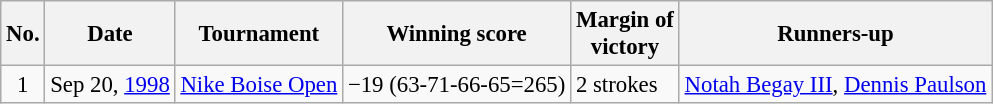<table class="wikitable" style="font-size:95%;">
<tr>
<th>No.</th>
<th>Date</th>
<th>Tournament</th>
<th>Winning score</th>
<th>Margin of<br>victory</th>
<th>Runners-up</th>
</tr>
<tr>
<td align=center>1</td>
<td align=right>Sep 20, <a href='#'>1998</a></td>
<td><a href='#'>Nike Boise Open</a></td>
<td>−19 (63-71-66-65=265)</td>
<td>2 strokes</td>
<td> <a href='#'>Notah Begay III</a>,  <a href='#'>Dennis Paulson</a></td>
</tr>
</table>
